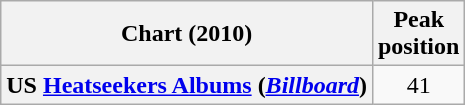<table class="wikitable sortable plainrowheaders" style="text-align:center">
<tr>
<th scope="col">Chart (2010)</th>
<th scope="col">Peak<br>position</th>
</tr>
<tr>
<th scope="row">US <a href='#'>Heatseekers Albums</a> (<em><a href='#'>Billboard</a></em>)</th>
<td>41</td>
</tr>
</table>
